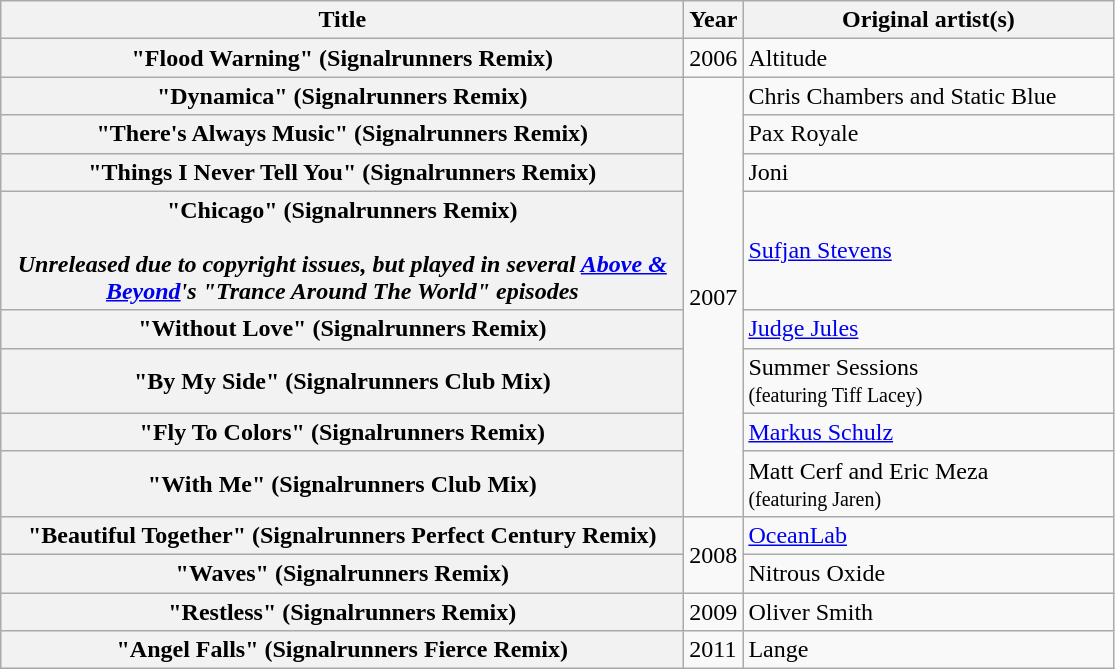<table class="wikitable plainrowheaders">
<tr>
<th style="width:28em;">Title</th>
<th style="width:2em;">Year</th>
<th style="width:15em;">Original artist(s)</th>
</tr>
<tr>
<th scope="row">"Flood Warning" (Signalrunners Remix)</th>
<td>2006</td>
<td>Altitude</td>
</tr>
<tr>
<th scope="row">"Dynamica" (Signalrunners Remix)</th>
<td rowspan="8">2007</td>
<td>Chris Chambers and Static Blue</td>
</tr>
<tr>
<th scope="row">"There's Always Music" (Signalrunners Remix)</th>
<td>Pax Royale</td>
</tr>
<tr>
<th scope="row">"Things I Never Tell You" (Signalrunners Remix)</th>
<td>Joni</td>
</tr>
<tr>
<th scope="row">"Chicago" (Signalrunners Remix)<br><br><em>Unreleased due to copyright issues, but played in several <a href='#'>Above & Beyond</a>'s "Trance Around The World" episodes</em></th>
<td><a href='#'>Sufjan Stevens</a></td>
</tr>
<tr>
<th scope="row">"Without Love" (Signalrunners Remix)</th>
<td><a href='#'>Judge Jules</a></td>
</tr>
<tr>
<th scope="row">"By My Side" (Signalrunners Club Mix)</th>
<td>Summer Sessions <br><small>(featuring Tiff Lacey)</small></td>
</tr>
<tr>
<th scope="row">"Fly To Colors" (Signalrunners Remix)</th>
<td><a href='#'>Markus Schulz</a></td>
</tr>
<tr>
<th scope="row">"With Me" (Signalrunners Club Mix)</th>
<td>Matt Cerf and Eric Meza <br><small>(featuring Jaren)</small></td>
</tr>
<tr>
<th scope="row">"Beautiful Together" (Signalrunners Perfect Century Remix)</th>
<td rowspan="2">2008</td>
<td><a href='#'>OceanLab</a></td>
</tr>
<tr>
<th scope="row">"Waves" (Signalrunners Remix)</th>
<td>Nitrous Oxide</td>
</tr>
<tr>
<th scope="row">"Restless" (Signalrunners Remix)</th>
<td>2009</td>
<td>Oliver Smith</td>
</tr>
<tr>
<th scope="row">"Angel Falls" (Signalrunners Fierce Remix)</th>
<td>2011</td>
<td>Lange</td>
</tr>
</table>
